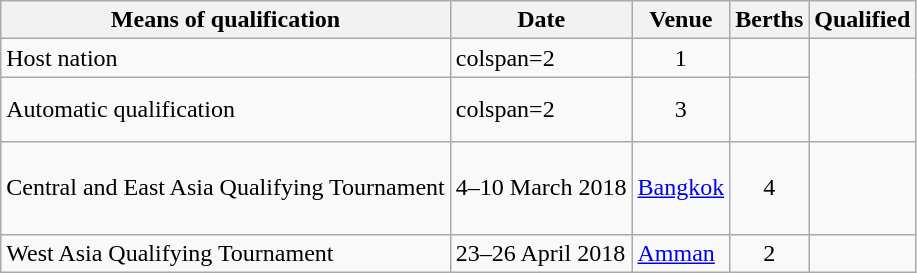<table class="wikitable">
<tr>
<th>Means of qualification</th>
<th>Date</th>
<th>Venue</th>
<th>Berths</th>
<th>Qualified</th>
</tr>
<tr>
<td>Host nation</td>
<td>colspan=2 </td>
<td style="text-align:center;">1</td>
<td></td>
</tr>
<tr>
<td>Automatic qualification</td>
<td>colspan=2 </td>
<td style="text-align:center;">3</td>
<td><br><br></td>
</tr>
<tr>
<td>Central and East Asia Qualifying Tournament</td>
<td>4–10 March 2018</td>
<td> <a href='#'>Bangkok</a></td>
<td style="text-align:center;">4</td>
<td><br><br><br></td>
</tr>
<tr>
<td>West Asia Qualifying Tournament</td>
<td>23–26 April 2018</td>
<td> <a href='#'>Amman</a></td>
<td style="text-align:center;">2</td>
<td><br></td>
</tr>
</table>
